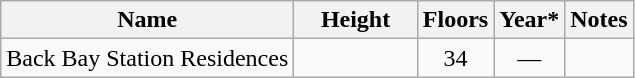<table class="wikitable sortable">
<tr>
<th scope="col">Name</th>
<th scope="col" style="width:75px;">Height<br></th>
<th scope="col">Floors</th>
<th scope="col">Year*<br></th>
<th scope="col" class="unsortable">Notes</th>
</tr>
<tr>
<td>Back Bay Station Residences</td>
<td style="text-align:center;"></td>
<td style="text-align:center;">34</td>
<td style="text-align:center;">—</td>
<td></td>
</tr>
</table>
